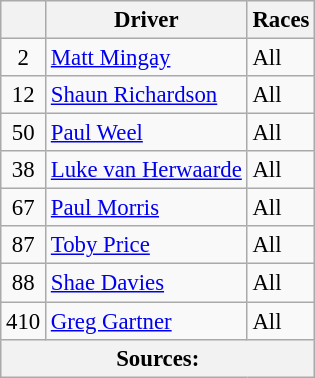<table class="wikitable" style="font-size: 95%">
<tr>
<th></th>
<th>Driver</th>
<th>Races</th>
</tr>
<tr>
<td align=center>2</td>
<td> <a href='#'>Matt Mingay</a></td>
<td>All</td>
</tr>
<tr>
<td align=center>12</td>
<td> <a href='#'>Shaun Richardson</a></td>
<td>All</td>
</tr>
<tr>
<td align=center>50</td>
<td> <a href='#'>Paul Weel</a></td>
<td>All</td>
</tr>
<tr>
<td align=center>38</td>
<td> <a href='#'>Luke van Herwaarde</a></td>
<td>All</td>
</tr>
<tr>
<td align=center>67</td>
<td> <a href='#'>Paul Morris</a></td>
<td>All</td>
</tr>
<tr>
<td align=center>87</td>
<td> <a href='#'>Toby Price</a></td>
<td>All</td>
</tr>
<tr>
<td align=center>88</td>
<td> <a href='#'>Shae Davies</a></td>
<td>All</td>
</tr>
<tr>
<td align=center>410</td>
<td> <a href='#'>Greg Gartner</a></td>
<td>All</td>
</tr>
<tr>
<th colspan=3>Sources:</th>
</tr>
</table>
